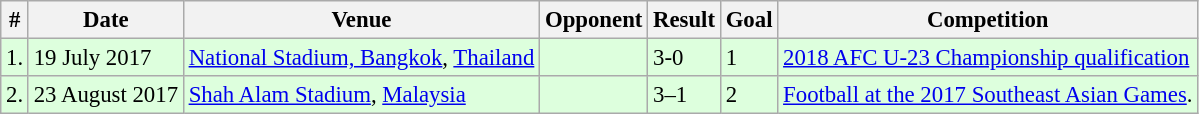<table class="wikitable" style="font-size: 95%;">
<tr>
<th>#</th>
<th>Date</th>
<th>Venue</th>
<th>Opponent</th>
<th>Result</th>
<th>Goal</th>
<th>Competition</th>
</tr>
<tr style="background:#dfd;">
<td>1.</td>
<td>19 July 2017</td>
<td><a href='#'>National Stadium, Bangkok</a>, <a href='#'>Thailand</a></td>
<td></td>
<td>3-0</td>
<td>1</td>
<td><a href='#'>2018 AFC U-23 Championship qualification</a></td>
</tr>
<tr style="background:#dfd;">
<td>2.</td>
<td>23 August 2017</td>
<td><a href='#'>Shah Alam Stadium</a>, <a href='#'>Malaysia</a></td>
<td></td>
<td>3–1</td>
<td>2</td>
<td><a href='#'>Football at the 2017 Southeast Asian Games</a>.</td>
</tr>
</table>
